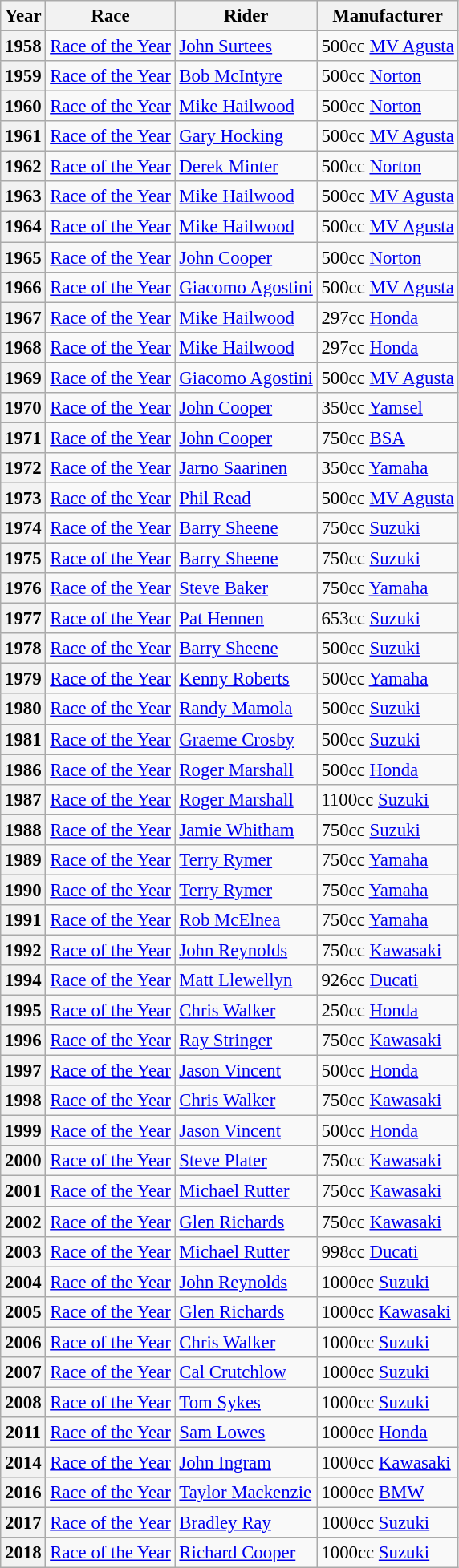<table class="wikitable" style="font-size: 95%;">
<tr>
<th>Year</th>
<th>Race</th>
<th>Rider</th>
<th>Manufacturer</th>
</tr>
<tr>
<th>1958</th>
<td><a href='#'>Race of the Year</a></td>
<td> <a href='#'>John Surtees</a></td>
<td>500cc <a href='#'>MV Agusta</a></td>
</tr>
<tr>
<th>1959</th>
<td><a href='#'>Race of the Year</a></td>
<td> <a href='#'>Bob McIntyre</a></td>
<td>500cc <a href='#'>Norton</a></td>
</tr>
<tr>
<th>1960</th>
<td><a href='#'>Race of the Year</a></td>
<td> <a href='#'>Mike Hailwood</a></td>
<td>500cc <a href='#'>Norton</a></td>
</tr>
<tr>
<th>1961</th>
<td><a href='#'>Race of the Year</a></td>
<td> <a href='#'>Gary Hocking</a></td>
<td>500cc <a href='#'>MV Agusta</a></td>
</tr>
<tr>
<th>1962</th>
<td><a href='#'>Race of the Year</a></td>
<td> <a href='#'>Derek Minter</a></td>
<td>500cc <a href='#'>Norton</a></td>
</tr>
<tr>
<th>1963</th>
<td><a href='#'>Race of the Year</a></td>
<td> <a href='#'>Mike Hailwood</a></td>
<td>500cc <a href='#'>MV Agusta</a></td>
</tr>
<tr>
<th>1964</th>
<td><a href='#'>Race of the Year</a></td>
<td> <a href='#'>Mike Hailwood</a></td>
<td>500cc <a href='#'>MV Agusta</a></td>
</tr>
<tr>
<th>1965</th>
<td><a href='#'>Race of the Year</a></td>
<td> <a href='#'>John Cooper</a></td>
<td>500cc <a href='#'>Norton</a></td>
</tr>
<tr>
<th>1966</th>
<td><a href='#'>Race of the Year</a></td>
<td> <a href='#'>Giacomo Agostini</a></td>
<td>500cc <a href='#'>MV Agusta</a></td>
</tr>
<tr>
<th>1967</th>
<td><a href='#'>Race of the Year</a></td>
<td> <a href='#'>Mike Hailwood</a></td>
<td>297cc <a href='#'>Honda</a></td>
</tr>
<tr>
<th>1968</th>
<td><a href='#'>Race of the Year</a></td>
<td> <a href='#'>Mike Hailwood</a></td>
<td>297cc <a href='#'>Honda</a></td>
</tr>
<tr>
<th>1969</th>
<td><a href='#'>Race of the Year</a></td>
<td> <a href='#'>Giacomo Agostini</a></td>
<td>500cc <a href='#'>MV Agusta</a></td>
</tr>
<tr>
<th>1970</th>
<td><a href='#'>Race of the Year</a></td>
<td> <a href='#'>John Cooper</a></td>
<td>350cc <a href='#'>Yamsel</a></td>
</tr>
<tr>
<th>1971</th>
<td><a href='#'>Race of the Year</a></td>
<td> <a href='#'>John Cooper</a></td>
<td>750cc <a href='#'>BSA</a></td>
</tr>
<tr>
<th>1972</th>
<td><a href='#'>Race of the Year</a></td>
<td> <a href='#'>Jarno Saarinen</a></td>
<td>350cc <a href='#'>Yamaha</a></td>
</tr>
<tr>
<th>1973</th>
<td><a href='#'>Race of the Year</a></td>
<td> <a href='#'>Phil Read</a></td>
<td>500cc <a href='#'>MV Agusta</a></td>
</tr>
<tr>
<th>1974</th>
<td><a href='#'>Race of the Year</a></td>
<td> <a href='#'>Barry Sheene</a></td>
<td>750cc <a href='#'>Suzuki</a></td>
</tr>
<tr>
<th>1975</th>
<td><a href='#'>Race of the Year</a></td>
<td> <a href='#'>Barry Sheene</a></td>
<td>750cc <a href='#'>Suzuki</a></td>
</tr>
<tr>
<th>1976</th>
<td><a href='#'>Race of the Year</a></td>
<td> <a href='#'>Steve Baker</a></td>
<td>750cc <a href='#'>Yamaha</a></td>
</tr>
<tr>
<th>1977</th>
<td><a href='#'>Race of the Year</a></td>
<td> <a href='#'>Pat Hennen</a></td>
<td>653cc <a href='#'>Suzuki</a></td>
</tr>
<tr>
<th>1978</th>
<td><a href='#'>Race of the Year</a></td>
<td> <a href='#'>Barry Sheene</a></td>
<td>500cc <a href='#'>Suzuki</a></td>
</tr>
<tr>
<th>1979</th>
<td><a href='#'>Race of the Year</a></td>
<td> <a href='#'>Kenny Roberts</a></td>
<td>500cc <a href='#'>Yamaha</a></td>
</tr>
<tr>
<th>1980</th>
<td><a href='#'>Race of the Year</a></td>
<td> <a href='#'>Randy Mamola</a></td>
<td>500cc <a href='#'>Suzuki</a></td>
</tr>
<tr>
<th>1981</th>
<td><a href='#'>Race of the Year</a></td>
<td> <a href='#'>Graeme Crosby</a></td>
<td>500cc <a href='#'>Suzuki</a></td>
</tr>
<tr>
<th>1986</th>
<td><a href='#'>Race of the Year</a></td>
<td> <a href='#'>Roger Marshall</a></td>
<td>500cc <a href='#'>Honda</a></td>
</tr>
<tr>
<th>1987</th>
<td><a href='#'>Race of the Year</a></td>
<td> <a href='#'>Roger Marshall</a></td>
<td>1100cc <a href='#'>Suzuki</a></td>
</tr>
<tr>
<th>1988</th>
<td><a href='#'>Race of the Year</a></td>
<td> <a href='#'>Jamie Whitham</a></td>
<td>750cc <a href='#'>Suzuki</a></td>
</tr>
<tr>
<th>1989</th>
<td><a href='#'>Race of the Year</a></td>
<td> <a href='#'>Terry Rymer</a></td>
<td>750cc <a href='#'>Yamaha</a></td>
</tr>
<tr>
<th>1990</th>
<td><a href='#'>Race of the Year</a></td>
<td> <a href='#'>Terry Rymer</a></td>
<td>750cc <a href='#'>Yamaha</a></td>
</tr>
<tr>
<th>1991</th>
<td><a href='#'>Race of the Year</a></td>
<td> <a href='#'>Rob McElnea</a></td>
<td>750cc <a href='#'>Yamaha</a></td>
</tr>
<tr>
<th>1992</th>
<td><a href='#'>Race of the Year</a></td>
<td> <a href='#'>John Reynolds</a></td>
<td>750cc <a href='#'>Kawasaki</a></td>
</tr>
<tr>
<th>1994</th>
<td><a href='#'>Race of the Year</a></td>
<td> <a href='#'>Matt Llewellyn</a></td>
<td>926cc <a href='#'>Ducati</a></td>
</tr>
<tr>
<th>1995</th>
<td><a href='#'>Race of the Year</a></td>
<td> <a href='#'>Chris Walker</a></td>
<td>250cc <a href='#'>Honda</a></td>
</tr>
<tr>
<th>1996</th>
<td><a href='#'>Race of the Year</a></td>
<td> <a href='#'>Ray Stringer</a></td>
<td>750cc <a href='#'>Kawasaki</a></td>
</tr>
<tr>
<th>1997</th>
<td><a href='#'>Race of the Year</a></td>
<td> <a href='#'>Jason Vincent</a></td>
<td>500cc <a href='#'>Honda</a></td>
</tr>
<tr>
<th>1998</th>
<td><a href='#'>Race of the Year</a></td>
<td> <a href='#'>Chris Walker</a></td>
<td>750cc <a href='#'>Kawasaki</a></td>
</tr>
<tr>
<th>1999</th>
<td><a href='#'>Race of the Year</a></td>
<td> <a href='#'>Jason Vincent</a></td>
<td>500cc <a href='#'>Honda</a></td>
</tr>
<tr>
<th>2000</th>
<td><a href='#'>Race of the Year</a></td>
<td> <a href='#'>Steve Plater</a></td>
<td>750cc <a href='#'>Kawasaki</a></td>
</tr>
<tr>
<th>2001</th>
<td><a href='#'>Race of the Year</a></td>
<td> <a href='#'>Michael Rutter</a></td>
<td>750cc <a href='#'>Kawasaki</a></td>
</tr>
<tr>
<th>2002</th>
<td><a href='#'>Race of the Year</a></td>
<td> <a href='#'>Glen Richards</a></td>
<td>750cc <a href='#'>Kawasaki</a></td>
</tr>
<tr>
<th>2003</th>
<td><a href='#'>Race of the Year</a></td>
<td> <a href='#'>Michael Rutter</a></td>
<td>998cc <a href='#'>Ducati</a></td>
</tr>
<tr>
<th>2004</th>
<td><a href='#'>Race of the Year</a></td>
<td> <a href='#'>John Reynolds</a></td>
<td>1000cc <a href='#'>Suzuki</a></td>
</tr>
<tr>
<th>2005</th>
<td><a href='#'>Race of the Year</a></td>
<td> <a href='#'>Glen Richards</a></td>
<td>1000cc <a href='#'>Kawasaki</a></td>
</tr>
<tr>
<th>2006</th>
<td><a href='#'>Race of the Year</a></td>
<td> <a href='#'>Chris Walker</a></td>
<td>1000cc <a href='#'>Suzuki</a></td>
</tr>
<tr>
<th>2007</th>
<td><a href='#'>Race of the Year</a></td>
<td> <a href='#'>Cal Crutchlow</a></td>
<td>1000cc <a href='#'>Suzuki</a></td>
</tr>
<tr>
<th>2008</th>
<td><a href='#'>Race of the Year</a></td>
<td> <a href='#'>Tom Sykes</a></td>
<td>1000cc <a href='#'>Suzuki</a></td>
</tr>
<tr>
<th>2011</th>
<td><a href='#'>Race of the Year</a></td>
<td> <a href='#'>Sam Lowes</a></td>
<td>1000cc <a href='#'>Honda</a></td>
</tr>
<tr>
<th>2014</th>
<td><a href='#'>Race of the Year</a></td>
<td> <a href='#'>John Ingram</a></td>
<td>1000cc <a href='#'>Kawasaki</a></td>
</tr>
<tr>
<th>2016</th>
<td><a href='#'>Race of the Year</a></td>
<td> <a href='#'>Taylor Mackenzie</a></td>
<td>1000cc <a href='#'>BMW</a></td>
</tr>
<tr>
<th>2017</th>
<td><a href='#'>Race of the Year</a></td>
<td> <a href='#'>Bradley Ray</a></td>
<td>1000cc <a href='#'>Suzuki</a></td>
</tr>
<tr>
<th>2018</th>
<td><a href='#'>Race of the Year</a></td>
<td> <a href='#'>Richard Cooper</a></td>
<td>1000cc <a href='#'>Suzuki</a></td>
</tr>
</table>
